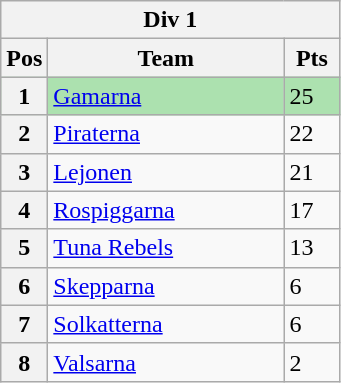<table class="wikitable">
<tr>
<th colspan="3">Div 1</th>
</tr>
<tr>
<th width=20>Pos</th>
<th width=150>Team</th>
<th width=30>Pts</th>
</tr>
<tr style="background:#ACE1AF;">
<th>1</th>
<td><a href='#'>Gamarna</a></td>
<td>25</td>
</tr>
<tr>
<th>2</th>
<td><a href='#'>Piraterna</a></td>
<td>22</td>
</tr>
<tr>
<th>3</th>
<td><a href='#'>Lejonen</a></td>
<td>21</td>
</tr>
<tr>
<th>4</th>
<td><a href='#'>Rospiggarna</a></td>
<td>17</td>
</tr>
<tr>
<th>5</th>
<td><a href='#'>Tuna Rebels</a></td>
<td>13</td>
</tr>
<tr>
<th>6</th>
<td><a href='#'>Skepparna</a></td>
<td>6</td>
</tr>
<tr>
<th>7</th>
<td><a href='#'>Solkatterna</a></td>
<td>6</td>
</tr>
<tr>
<th>8</th>
<td><a href='#'>Valsarna</a></td>
<td>2</td>
</tr>
</table>
